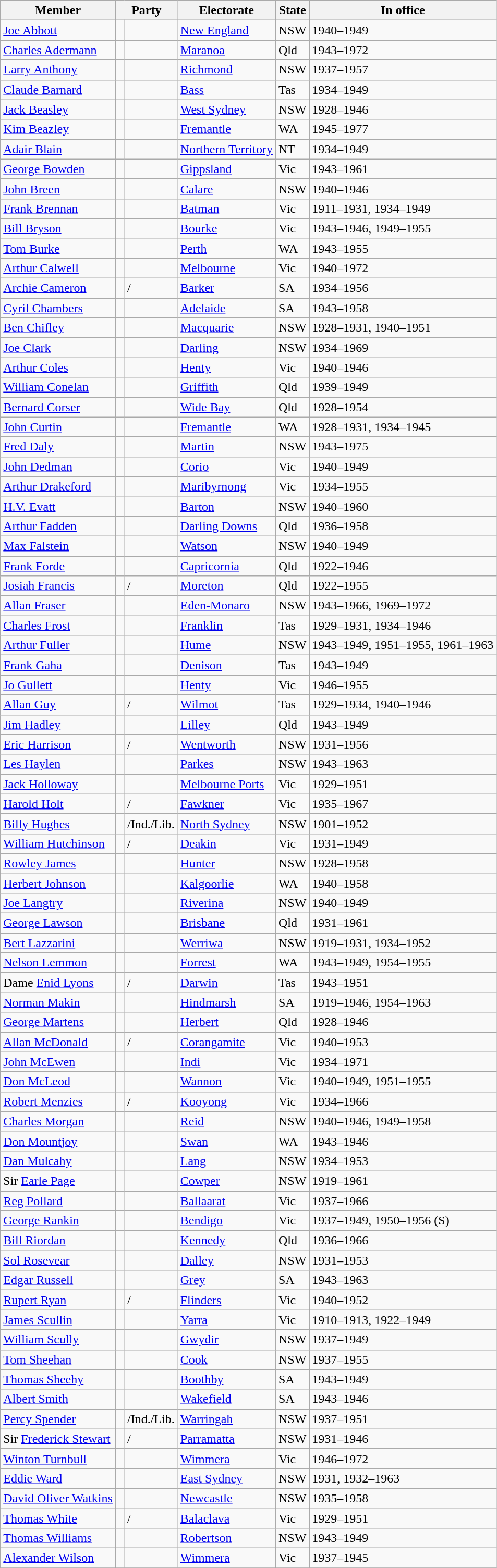<table class="wikitable sortable">
<tr>
<th>Member</th>
<th colspan=2>Party</th>
<th>Electorate</th>
<th>State</th>
<th>In office</th>
</tr>
<tr>
<td><a href='#'>Joe Abbott</a></td>
<td> </td>
<td></td>
<td><a href='#'>New England</a></td>
<td>NSW</td>
<td>1940–1949</td>
</tr>
<tr>
<td><a href='#'>Charles Adermann</a></td>
<td> </td>
<td></td>
<td><a href='#'>Maranoa</a></td>
<td>Qld</td>
<td>1943–1972</td>
</tr>
<tr>
<td><a href='#'>Larry Anthony</a></td>
<td> </td>
<td></td>
<td><a href='#'>Richmond</a></td>
<td>NSW</td>
<td>1937–1957</td>
</tr>
<tr>
<td><a href='#'>Claude Barnard</a></td>
<td> </td>
<td></td>
<td><a href='#'>Bass</a></td>
<td>Tas</td>
<td>1934–1949</td>
</tr>
<tr>
<td><a href='#'>Jack Beasley</a></td>
<td> </td>
<td></td>
<td><a href='#'>West Sydney</a></td>
<td>NSW</td>
<td>1928–1946</td>
</tr>
<tr>
<td><a href='#'>Kim Beazley</a></td>
<td> </td>
<td></td>
<td><a href='#'>Fremantle</a></td>
<td>WA</td>
<td>1945–1977</td>
</tr>
<tr>
<td><a href='#'>Adair Blain</a></td>
<td> </td>
<td></td>
<td><a href='#'>Northern Territory</a></td>
<td>NT</td>
<td>1934–1949</td>
</tr>
<tr>
<td><a href='#'>George Bowden</a></td>
<td> </td>
<td></td>
<td><a href='#'>Gippsland</a></td>
<td>Vic</td>
<td>1943–1961</td>
</tr>
<tr>
<td><a href='#'>John Breen</a></td>
<td> </td>
<td></td>
<td><a href='#'>Calare</a></td>
<td>NSW</td>
<td>1940–1946</td>
</tr>
<tr>
<td><a href='#'>Frank Brennan</a></td>
<td> </td>
<td></td>
<td><a href='#'>Batman</a></td>
<td>Vic</td>
<td>1911–1931, 1934–1949</td>
</tr>
<tr>
<td><a href='#'>Bill Bryson</a></td>
<td> </td>
<td></td>
<td><a href='#'>Bourke</a></td>
<td>Vic</td>
<td>1943–1946, 1949–1955</td>
</tr>
<tr>
<td><a href='#'>Tom Burke</a></td>
<td> </td>
<td></td>
<td><a href='#'>Perth</a></td>
<td>WA</td>
<td>1943–1955</td>
</tr>
<tr>
<td><a href='#'>Arthur Calwell</a></td>
<td> </td>
<td></td>
<td><a href='#'>Melbourne</a></td>
<td>Vic</td>
<td>1940–1972</td>
</tr>
<tr>
<td><a href='#'>Archie Cameron</a></td>
<td> </td>
<td>/</td>
<td><a href='#'>Barker</a></td>
<td>SA</td>
<td>1934–1956</td>
</tr>
<tr>
<td><a href='#'>Cyril Chambers</a></td>
<td> </td>
<td></td>
<td><a href='#'>Adelaide</a></td>
<td>SA</td>
<td>1943–1958</td>
</tr>
<tr>
<td><a href='#'>Ben Chifley</a></td>
<td> </td>
<td></td>
<td><a href='#'>Macquarie</a></td>
<td>NSW</td>
<td>1928–1931, 1940–1951</td>
</tr>
<tr>
<td><a href='#'>Joe Clark</a></td>
<td> </td>
<td></td>
<td><a href='#'>Darling</a></td>
<td>NSW</td>
<td>1934–1969</td>
</tr>
<tr>
<td><a href='#'>Arthur Coles</a></td>
<td> </td>
<td></td>
<td><a href='#'>Henty</a></td>
<td>Vic</td>
<td>1940–1946</td>
</tr>
<tr>
<td><a href='#'>William Conelan</a></td>
<td> </td>
<td></td>
<td><a href='#'>Griffith</a></td>
<td>Qld</td>
<td>1939–1949</td>
</tr>
<tr>
<td><a href='#'>Bernard Corser</a></td>
<td> </td>
<td></td>
<td><a href='#'>Wide Bay</a></td>
<td>Qld</td>
<td>1928–1954</td>
</tr>
<tr>
<td><a href='#'>John Curtin</a></td>
<td> </td>
<td></td>
<td><a href='#'>Fremantle</a></td>
<td>WA</td>
<td>1928–1931, 1934–1945</td>
</tr>
<tr>
<td><a href='#'>Fred Daly</a></td>
<td> </td>
<td></td>
<td><a href='#'>Martin</a></td>
<td>NSW</td>
<td>1943–1975</td>
</tr>
<tr>
<td><a href='#'>John Dedman</a></td>
<td> </td>
<td></td>
<td><a href='#'>Corio</a></td>
<td>Vic</td>
<td>1940–1949</td>
</tr>
<tr>
<td><a href='#'>Arthur Drakeford</a></td>
<td> </td>
<td></td>
<td><a href='#'>Maribyrnong</a></td>
<td>Vic</td>
<td>1934–1955</td>
</tr>
<tr>
<td><a href='#'>H.V. Evatt</a></td>
<td> </td>
<td></td>
<td><a href='#'>Barton</a></td>
<td>NSW</td>
<td>1940–1960</td>
</tr>
<tr>
<td><a href='#'>Arthur Fadden</a></td>
<td> </td>
<td></td>
<td><a href='#'>Darling Downs</a></td>
<td>Qld</td>
<td>1936–1958</td>
</tr>
<tr>
<td><a href='#'>Max Falstein</a></td>
<td> </td>
<td></td>
<td><a href='#'>Watson</a></td>
<td>NSW</td>
<td>1940–1949</td>
</tr>
<tr>
<td><a href='#'>Frank Forde</a></td>
<td> </td>
<td></td>
<td><a href='#'>Capricornia</a></td>
<td>Qld</td>
<td>1922–1946</td>
</tr>
<tr>
<td><a href='#'>Josiah Francis</a></td>
<td> </td>
<td>/</td>
<td><a href='#'>Moreton</a></td>
<td>Qld</td>
<td>1922–1955</td>
</tr>
<tr>
<td><a href='#'>Allan Fraser</a></td>
<td> </td>
<td></td>
<td><a href='#'>Eden-Monaro</a></td>
<td>NSW</td>
<td>1943–1966, 1969–1972</td>
</tr>
<tr>
<td><a href='#'>Charles Frost</a></td>
<td> </td>
<td></td>
<td><a href='#'>Franklin</a></td>
<td>Tas</td>
<td>1929–1931, 1934–1946</td>
</tr>
<tr>
<td><a href='#'>Arthur Fuller</a></td>
<td> </td>
<td></td>
<td><a href='#'>Hume</a></td>
<td>NSW</td>
<td>1943–1949, 1951–1955, 1961–1963</td>
</tr>
<tr>
<td><a href='#'>Frank Gaha</a></td>
<td> </td>
<td></td>
<td><a href='#'>Denison</a></td>
<td>Tas</td>
<td>1943–1949</td>
</tr>
<tr>
<td><a href='#'>Jo Gullett</a></td>
<td> </td>
<td></td>
<td><a href='#'>Henty</a></td>
<td>Vic</td>
<td>1946–1955</td>
</tr>
<tr>
<td><a href='#'>Allan Guy</a></td>
<td> </td>
<td>/</td>
<td><a href='#'>Wilmot</a></td>
<td>Tas</td>
<td>1929–1934, 1940–1946</td>
</tr>
<tr>
<td><a href='#'>Jim Hadley</a></td>
<td> </td>
<td></td>
<td><a href='#'>Lilley</a></td>
<td>Qld</td>
<td>1943–1949</td>
</tr>
<tr>
<td><a href='#'>Eric Harrison</a></td>
<td> </td>
<td>/</td>
<td><a href='#'>Wentworth</a></td>
<td>NSW</td>
<td>1931–1956</td>
</tr>
<tr>
<td><a href='#'>Les Haylen</a></td>
<td> </td>
<td></td>
<td><a href='#'>Parkes</a></td>
<td>NSW</td>
<td>1943–1963</td>
</tr>
<tr>
<td><a href='#'>Jack Holloway</a></td>
<td> </td>
<td></td>
<td><a href='#'>Melbourne Ports</a></td>
<td>Vic</td>
<td>1929–1951</td>
</tr>
<tr>
<td><a href='#'>Harold Holt</a></td>
<td> </td>
<td>/</td>
<td><a href='#'>Fawkner</a></td>
<td>Vic</td>
<td>1935–1967</td>
</tr>
<tr>
<td><a href='#'>Billy Hughes</a></td>
<td> </td>
<td>/Ind./Lib.</td>
<td><a href='#'>North Sydney</a></td>
<td>NSW</td>
<td>1901–1952</td>
</tr>
<tr>
<td><a href='#'>William Hutchinson</a></td>
<td> </td>
<td>/</td>
<td><a href='#'>Deakin</a></td>
<td>Vic</td>
<td>1931–1949</td>
</tr>
<tr>
<td><a href='#'>Rowley James</a></td>
<td> </td>
<td></td>
<td><a href='#'>Hunter</a></td>
<td>NSW</td>
<td>1928–1958</td>
</tr>
<tr>
<td><a href='#'>Herbert Johnson</a></td>
<td> </td>
<td></td>
<td><a href='#'>Kalgoorlie</a></td>
<td>WA</td>
<td>1940–1958</td>
</tr>
<tr>
<td><a href='#'>Joe Langtry</a></td>
<td> </td>
<td></td>
<td><a href='#'>Riverina</a></td>
<td>NSW</td>
<td>1940–1949</td>
</tr>
<tr>
<td><a href='#'>George Lawson</a></td>
<td> </td>
<td></td>
<td><a href='#'>Brisbane</a></td>
<td>Qld</td>
<td>1931–1961</td>
</tr>
<tr>
<td><a href='#'>Bert Lazzarini</a></td>
<td> </td>
<td></td>
<td><a href='#'>Werriwa</a></td>
<td>NSW</td>
<td>1919–1931, 1934–1952</td>
</tr>
<tr>
<td><a href='#'>Nelson Lemmon</a></td>
<td> </td>
<td></td>
<td><a href='#'>Forrest</a></td>
<td>WA</td>
<td>1943–1949, 1954–1955</td>
</tr>
<tr>
<td>Dame <a href='#'>Enid Lyons</a></td>
<td> </td>
<td>/</td>
<td><a href='#'>Darwin</a></td>
<td>Tas</td>
<td>1943–1951</td>
</tr>
<tr>
<td><a href='#'>Norman Makin</a></td>
<td> </td>
<td></td>
<td><a href='#'>Hindmarsh</a></td>
<td>SA</td>
<td>1919–1946, 1954–1963</td>
</tr>
<tr>
<td><a href='#'>George Martens</a></td>
<td> </td>
<td></td>
<td><a href='#'>Herbert</a></td>
<td>Qld</td>
<td>1928–1946</td>
</tr>
<tr>
<td><a href='#'>Allan McDonald</a></td>
<td> </td>
<td>/</td>
<td><a href='#'>Corangamite</a></td>
<td>Vic</td>
<td>1940–1953</td>
</tr>
<tr>
<td><a href='#'>John McEwen</a></td>
<td> </td>
<td></td>
<td><a href='#'>Indi</a></td>
<td>Vic</td>
<td>1934–1971</td>
</tr>
<tr>
<td><a href='#'>Don McLeod</a></td>
<td> </td>
<td></td>
<td><a href='#'>Wannon</a></td>
<td>Vic</td>
<td>1940–1949, 1951–1955</td>
</tr>
<tr>
<td><a href='#'>Robert Menzies</a></td>
<td> </td>
<td>/</td>
<td><a href='#'>Kooyong</a></td>
<td>Vic</td>
<td>1934–1966</td>
</tr>
<tr>
<td><a href='#'>Charles Morgan</a></td>
<td> </td>
<td></td>
<td><a href='#'>Reid</a></td>
<td>NSW</td>
<td>1940–1946, 1949–1958</td>
</tr>
<tr>
<td><a href='#'>Don Mountjoy</a></td>
<td> </td>
<td></td>
<td><a href='#'>Swan</a></td>
<td>WA</td>
<td>1943–1946</td>
</tr>
<tr>
<td><a href='#'>Dan Mulcahy</a></td>
<td> </td>
<td></td>
<td><a href='#'>Lang</a></td>
<td>NSW</td>
<td>1934–1953</td>
</tr>
<tr>
<td>Sir <a href='#'>Earle Page</a></td>
<td> </td>
<td></td>
<td><a href='#'>Cowper</a></td>
<td>NSW</td>
<td>1919–1961</td>
</tr>
<tr>
<td><a href='#'>Reg Pollard</a></td>
<td> </td>
<td></td>
<td><a href='#'>Ballaarat</a></td>
<td>Vic</td>
<td>1937–1966</td>
</tr>
<tr>
<td><a href='#'>George Rankin</a></td>
<td> </td>
<td></td>
<td><a href='#'>Bendigo</a></td>
<td>Vic</td>
<td>1937–1949, 1950–1956 (S)</td>
</tr>
<tr>
<td><a href='#'>Bill Riordan</a></td>
<td> </td>
<td></td>
<td><a href='#'>Kennedy</a></td>
<td>Qld</td>
<td>1936–1966</td>
</tr>
<tr>
<td><a href='#'>Sol Rosevear</a></td>
<td> </td>
<td></td>
<td><a href='#'>Dalley</a></td>
<td>NSW</td>
<td>1931–1953</td>
</tr>
<tr>
<td><a href='#'>Edgar Russell</a></td>
<td> </td>
<td></td>
<td><a href='#'>Grey</a></td>
<td>SA</td>
<td>1943–1963</td>
</tr>
<tr>
<td><a href='#'>Rupert Ryan</a></td>
<td> </td>
<td>/</td>
<td><a href='#'>Flinders</a></td>
<td>Vic</td>
<td>1940–1952</td>
</tr>
<tr>
<td><a href='#'>James Scullin</a></td>
<td> </td>
<td></td>
<td><a href='#'>Yarra</a></td>
<td>Vic</td>
<td>1910–1913, 1922–1949</td>
</tr>
<tr>
<td><a href='#'>William Scully</a></td>
<td> </td>
<td></td>
<td><a href='#'>Gwydir</a></td>
<td>NSW</td>
<td>1937–1949</td>
</tr>
<tr>
<td><a href='#'>Tom Sheehan</a></td>
<td> </td>
<td></td>
<td><a href='#'>Cook</a></td>
<td>NSW</td>
<td>1937–1955</td>
</tr>
<tr>
<td><a href='#'>Thomas Sheehy</a></td>
<td> </td>
<td></td>
<td><a href='#'>Boothby</a></td>
<td>SA</td>
<td>1943–1949</td>
</tr>
<tr>
<td><a href='#'>Albert Smith</a></td>
<td> </td>
<td></td>
<td><a href='#'>Wakefield</a></td>
<td>SA</td>
<td>1943–1946</td>
</tr>
<tr>
<td><a href='#'>Percy Spender</a></td>
<td> </td>
<td>/Ind./Lib.</td>
<td><a href='#'>Warringah</a></td>
<td>NSW</td>
<td>1937–1951</td>
</tr>
<tr>
<td>Sir <a href='#'>Frederick Stewart</a></td>
<td> </td>
<td>/</td>
<td><a href='#'>Parramatta</a></td>
<td>NSW</td>
<td>1931–1946</td>
</tr>
<tr>
<td><a href='#'>Winton Turnbull</a></td>
<td> </td>
<td></td>
<td><a href='#'>Wimmera</a></td>
<td>Vic</td>
<td>1946–1972</td>
</tr>
<tr>
<td><a href='#'>Eddie Ward</a></td>
<td> </td>
<td></td>
<td><a href='#'>East Sydney</a></td>
<td>NSW</td>
<td>1931, 1932–1963</td>
</tr>
<tr>
<td><a href='#'>David Oliver Watkins</a></td>
<td> </td>
<td></td>
<td><a href='#'>Newcastle</a></td>
<td>NSW</td>
<td>1935–1958</td>
</tr>
<tr>
<td><a href='#'>Thomas White</a></td>
<td> </td>
<td>/</td>
<td><a href='#'>Balaclava</a></td>
<td>Vic</td>
<td>1929–1951</td>
</tr>
<tr>
<td><a href='#'>Thomas Williams</a></td>
<td> </td>
<td></td>
<td><a href='#'>Robertson</a></td>
<td>NSW</td>
<td>1943–1949</td>
</tr>
<tr>
<td><a href='#'>Alexander Wilson</a></td>
<td> </td>
<td></td>
<td><a href='#'>Wimmera</a></td>
<td>Vic</td>
<td>1937–1945</td>
</tr>
<tr>
</tr>
</table>
